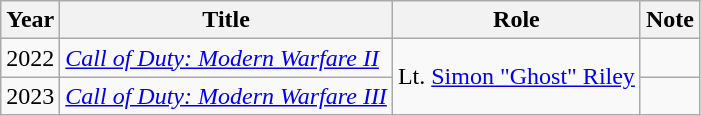<table class="wikitable plainrowheaders sortable">
<tr>
<th>Year</th>
<th>Title</th>
<th>Role</th>
<th>Note</th>
</tr>
<tr>
<td>2022</td>
<td><em><a href='#'>Call of Duty: Modern Warfare II</a></em></td>
<td rowspan=2>Lt. <a href='#'>Simon "Ghost" Riley</a></td>
<td></td>
</tr>
<tr>
<td>2023</td>
<td><em><a href='#'>Call of Duty: Modern Warfare III</a></td>
<td></td>
</tr>
</table>
